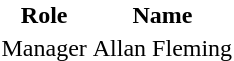<table class="toccolours">
<tr>
<th style="background:white;">Role</th>
<th style="background:white;">Name</th>
</tr>
<tr>
<td>Manager</td>
<td> Allan Fleming</td>
</tr>
</table>
